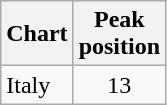<table class="wikitable sortable">
<tr>
<th align="left">Chart</th>
<th align="left">Peak<br>position</th>
</tr>
<tr>
<td align="left">Italy</td>
<td align="center">13</td>
</tr>
</table>
